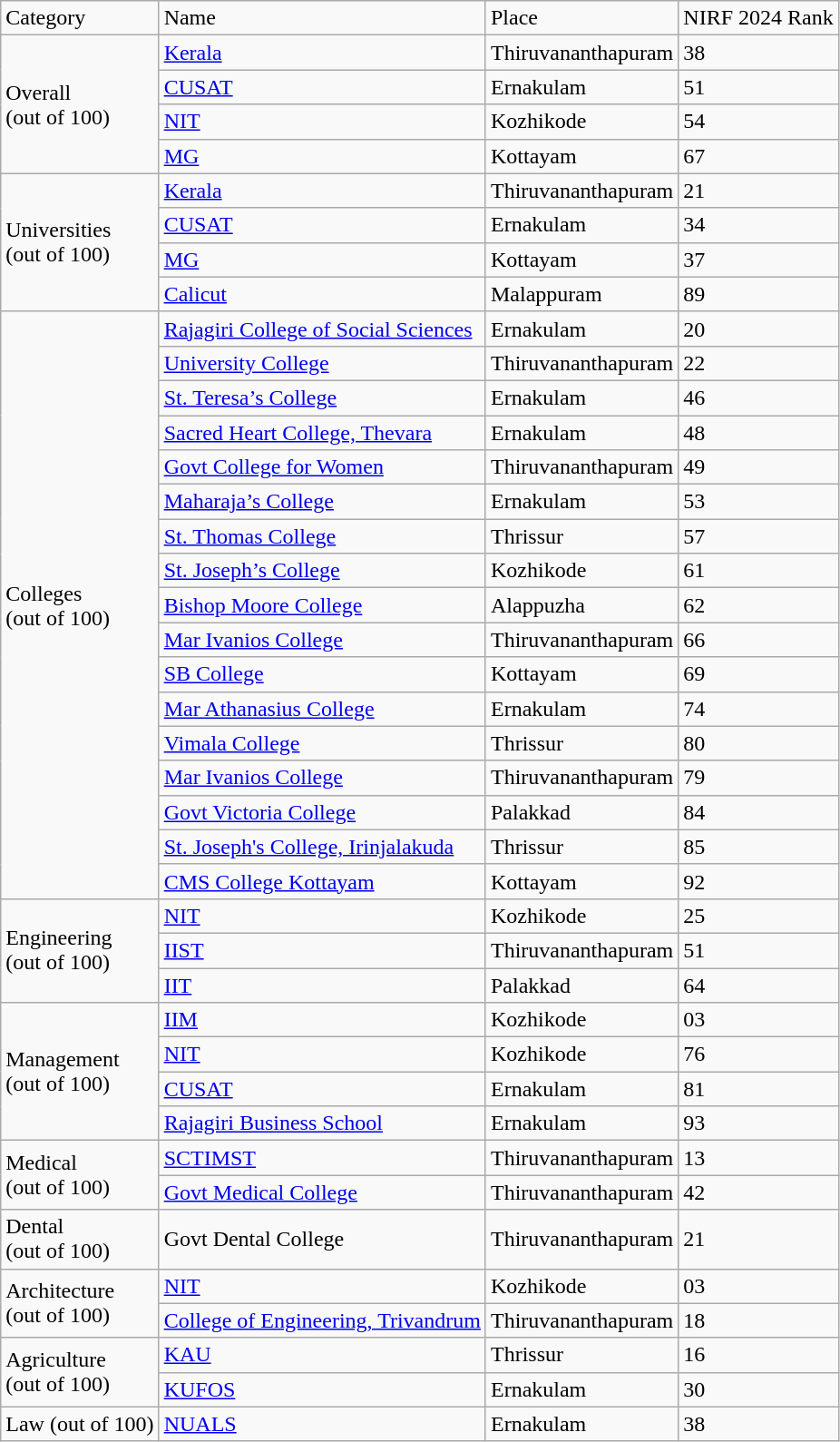<table class="wikitable">
<tr>
<td>Category</td>
<td>Name</td>
<td>Place</td>
<td>NIRF 2024 Rank</td>
</tr>
<tr>
<td rowspan="4">Overall<br>(out of 100)</td>
<td><a href='#'>Kerala</a></td>
<td>Thiruvananthapuram</td>
<td>38</td>
</tr>
<tr>
<td><a href='#'>CUSAT</a></td>
<td>Ernakulam</td>
<td>51</td>
</tr>
<tr>
<td><a href='#'>NIT</a></td>
<td>Kozhikode</td>
<td>54</td>
</tr>
<tr>
<td><a href='#'>MG</a></td>
<td>Kottayam</td>
<td>67</td>
</tr>
<tr>
<td rowspan="4">Universities<br>(out of 100)</td>
<td><a href='#'>Kerala</a></td>
<td>Thiruvananthapuram</td>
<td>21</td>
</tr>
<tr>
<td><a href='#'>CUSAT</a></td>
<td>Ernakulam</td>
<td>34</td>
</tr>
<tr>
<td><a href='#'>MG</a></td>
<td>Kottayam</td>
<td>37</td>
</tr>
<tr>
<td><a href='#'>Calicut</a></td>
<td>Malappuram</td>
<td>89</td>
</tr>
<tr>
<td rowspan="17">Colleges<br>(out of 100)</td>
<td><a href='#'>Rajagiri College of Social Sciences</a></td>
<td>Ernakulam</td>
<td>20</td>
</tr>
<tr>
<td><a href='#'>University College</a></td>
<td>Thiruvananthapuram</td>
<td>22</td>
</tr>
<tr>
<td><a href='#'>St. Teresa’s College</a></td>
<td>Ernakulam</td>
<td>46</td>
</tr>
<tr>
<td><a href='#'>Sacred Heart College, Thevara</a></td>
<td>Ernakulam</td>
<td>48</td>
</tr>
<tr>
<td><a href='#'>Govt College for Women</a></td>
<td>Thiruvananthapuram</td>
<td>49</td>
</tr>
<tr>
<td><a href='#'>Maharaja’s College</a></td>
<td>Ernakulam</td>
<td>53</td>
</tr>
<tr>
<td><a href='#'>St. Thomas College</a></td>
<td>Thrissur</td>
<td>57</td>
</tr>
<tr>
<td><a href='#'>St. Joseph’s College</a></td>
<td>Kozhikode</td>
<td>61</td>
</tr>
<tr>
<td><a href='#'>Bishop Moore College</a></td>
<td>Alappuzha</td>
<td>62</td>
</tr>
<tr>
<td><a href='#'>Mar Ivanios College</a></td>
<td>Thiruvananthapuram</td>
<td>66</td>
</tr>
<tr>
<td><a href='#'>SB College</a></td>
<td>Kottayam</td>
<td>69</td>
</tr>
<tr>
<td><a href='#'>Mar Athanasius College</a></td>
<td>Ernakulam</td>
<td>74</td>
</tr>
<tr>
<td><a href='#'>Vimala College</a></td>
<td>Thrissur</td>
<td>80</td>
</tr>
<tr>
<td><a href='#'>Mar Ivanios College</a></td>
<td>Thiruvananthapuram</td>
<td>79</td>
</tr>
<tr>
<td><a href='#'>Govt Victoria College</a></td>
<td>Palakkad</td>
<td>84</td>
</tr>
<tr>
<td><a href='#'>St. Joseph's College, Irinjalakuda</a></td>
<td>Thrissur</td>
<td>85</td>
</tr>
<tr>
<td><a href='#'>CMS College Kottayam</a></td>
<td>Kottayam</td>
<td>92</td>
</tr>
<tr>
<td rowspan="3">Engineering<br>(out of 100)</td>
<td><a href='#'>NIT</a></td>
<td>Kozhikode</td>
<td>25</td>
</tr>
<tr>
<td><a href='#'>IIST</a></td>
<td>Thiruvananthapuram</td>
<td>51</td>
</tr>
<tr>
<td><a href='#'>IIT</a></td>
<td>Palakkad</td>
<td>64</td>
</tr>
<tr>
<td rowspan="4">Management<br>(out of 100)</td>
<td><a href='#'>IIM</a></td>
<td>Kozhikode</td>
<td>03</td>
</tr>
<tr>
<td><a href='#'>NIT</a></td>
<td>Kozhikode</td>
<td>76</td>
</tr>
<tr>
<td><a href='#'>CUSAT</a></td>
<td>Ernakulam</td>
<td>81</td>
</tr>
<tr>
<td><a href='#'>Rajagiri Business School</a></td>
<td>Ernakulam</td>
<td>93</td>
</tr>
<tr>
<td rowspan="2">Medical<br>(out of 100)</td>
<td><a href='#'>SCTIMST</a></td>
<td>Thiruvananthapuram</td>
<td>13</td>
</tr>
<tr>
<td><a href='#'>Govt Medical College</a></td>
<td>Thiruvananthapuram</td>
<td>42</td>
</tr>
<tr>
<td>Dental<br>(out of 100)</td>
<td>Govt Dental College</td>
<td>Thiruvananthapuram</td>
<td>21</td>
</tr>
<tr>
<td rowspan="2">Architecture<br>(out of 100)</td>
<td><a href='#'>NIT</a></td>
<td>Kozhikode</td>
<td>03</td>
</tr>
<tr>
<td><a href='#'>College of Engineering, Trivandrum</a></td>
<td>Thiruvananthapuram</td>
<td>18</td>
</tr>
<tr>
<td rowspan="2">Agriculture<br>(out of 100)</td>
<td><a href='#'>KAU</a></td>
<td>Thrissur</td>
<td>16</td>
</tr>
<tr>
<td><a href='#'>KUFOS</a></td>
<td>Ernakulam</td>
<td>30</td>
</tr>
<tr>
<td>Law (out of 100)</td>
<td><a href='#'>NUALS</a></td>
<td>Ernakulam</td>
<td>38</td>
</tr>
</table>
